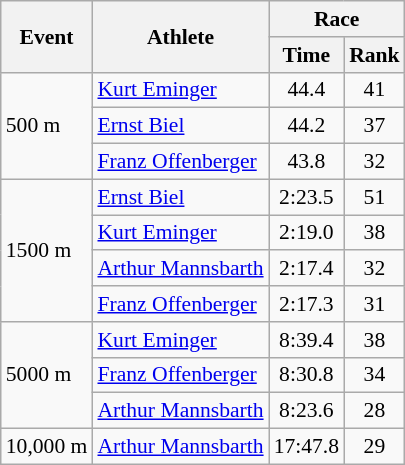<table class="wikitable" border="1" style="font-size:90%">
<tr>
<th rowspan=2>Event</th>
<th rowspan=2>Athlete</th>
<th colspan=2>Race</th>
</tr>
<tr>
<th>Time</th>
<th>Rank</th>
</tr>
<tr>
<td rowspan=3>500 m</td>
<td><a href='#'>Kurt Eminger</a></td>
<td align=center>44.4</td>
<td align=center>41</td>
</tr>
<tr>
<td><a href='#'>Ernst Biel</a></td>
<td align=center>44.2</td>
<td align=center>37</td>
</tr>
<tr>
<td><a href='#'>Franz Offenberger</a></td>
<td align=center>43.8</td>
<td align=center>32</td>
</tr>
<tr>
<td rowspan=4>1500 m</td>
<td><a href='#'>Ernst Biel</a></td>
<td align=center>2:23.5</td>
<td align=center>51</td>
</tr>
<tr>
<td><a href='#'>Kurt Eminger</a></td>
<td align=center>2:19.0</td>
<td align=center>38</td>
</tr>
<tr>
<td><a href='#'>Arthur Mannsbarth</a></td>
<td align=center>2:17.4</td>
<td align=center>32</td>
</tr>
<tr>
<td><a href='#'>Franz Offenberger</a></td>
<td align=center>2:17.3</td>
<td align=center>31</td>
</tr>
<tr>
<td rowspan=3>5000 m</td>
<td><a href='#'>Kurt Eminger</a></td>
<td align=center>8:39.4</td>
<td align=center>38</td>
</tr>
<tr>
<td><a href='#'>Franz Offenberger</a></td>
<td align=center>8:30.8</td>
<td align=center>34</td>
</tr>
<tr>
<td><a href='#'>Arthur Mannsbarth</a></td>
<td align=center>8:23.6</td>
<td align=center>28</td>
</tr>
<tr>
<td>10,000 m</td>
<td><a href='#'>Arthur Mannsbarth</a></td>
<td align=center>17:47.8</td>
<td align=center>29</td>
</tr>
</table>
